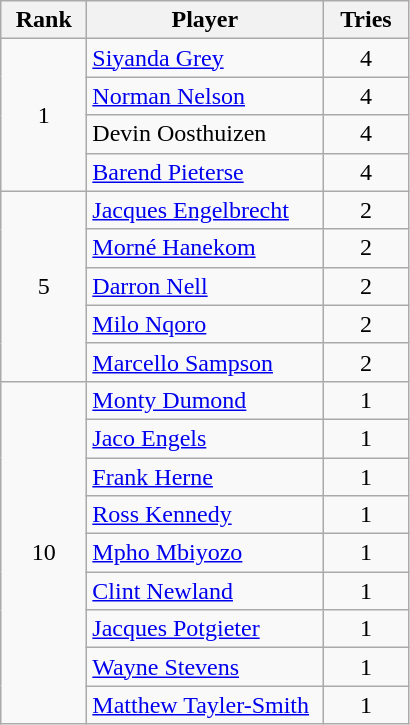<table class="wikitable"  style="text-align: center;">
<tr>
<th style="width:50px;">Rank</th>
<th style="width:150px;">Player</th>
<th style="width:50px;">Tries</th>
</tr>
<tr>
<td rowspan=4>1</td>
<td align=left><a href='#'>Siyanda Grey</a></td>
<td>4</td>
</tr>
<tr>
<td style="text-align:left;"><a href='#'>Norman Nelson</a></td>
<td>4</td>
</tr>
<tr>
<td style="text-align:left;">Devin Oosthuizen</td>
<td>4</td>
</tr>
<tr>
<td style="text-align:left;"><a href='#'>Barend Pieterse</a></td>
<td>4</td>
</tr>
<tr>
<td rowspan=5>5</td>
<td align=left><a href='#'>Jacques Engelbrecht</a></td>
<td>2</td>
</tr>
<tr>
<td style="text-align:left;"><a href='#'>Morné Hanekom</a></td>
<td>2</td>
</tr>
<tr>
<td style="text-align:left;"><a href='#'>Darron Nell</a></td>
<td>2</td>
</tr>
<tr>
<td style="text-align:left;"><a href='#'>Milo Nqoro</a></td>
<td>2</td>
</tr>
<tr>
<td style="text-align:left;"><a href='#'>Marcello Sampson</a></td>
<td>2</td>
</tr>
<tr>
<td rowspan=9>10</td>
<td align=left><a href='#'>Monty Dumond</a></td>
<td>1</td>
</tr>
<tr>
<td style="text-align:left;"><a href='#'>Jaco Engels</a></td>
<td>1</td>
</tr>
<tr>
<td style="text-align:left;"><a href='#'>Frank Herne</a></td>
<td>1</td>
</tr>
<tr>
<td style="text-align:left;"><a href='#'>Ross Kennedy</a></td>
<td>1</td>
</tr>
<tr>
<td style="text-align:left;"><a href='#'>Mpho Mbiyozo</a></td>
<td>1</td>
</tr>
<tr>
<td style="text-align:left;"><a href='#'>Clint Newland</a></td>
<td>1</td>
</tr>
<tr>
<td style="text-align:left;"><a href='#'>Jacques Potgieter</a></td>
<td>1</td>
</tr>
<tr>
<td style="text-align:left;"><a href='#'>Wayne Stevens</a></td>
<td>1</td>
</tr>
<tr>
<td style="text-align:left;"><a href='#'>Matthew Tayler-Smith</a></td>
<td>1</td>
</tr>
</table>
